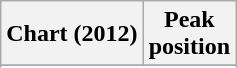<table class="wikitable sortable plainrowheaders" style="text-align:center">
<tr>
<th scope="col">Chart (2012)</th>
<th scope="col">Peak<br>position</th>
</tr>
<tr>
</tr>
<tr>
</tr>
<tr>
</tr>
</table>
